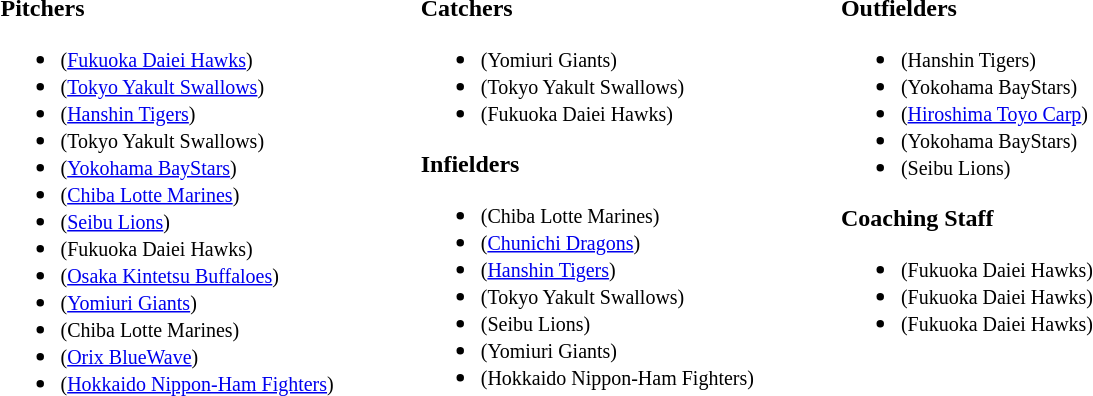<table>
<tr>
<td valign="top"><br><strong>Pitchers</strong><ul><li> <small>(<a href='#'>Fukuoka Daiei Hawks</a>)</small></li><li> <small>(<a href='#'>Tokyo Yakult Swallows</a>)</small></li><li> <small>(<a href='#'>Hanshin Tigers</a>)</small></li><li> <small>(Tokyo Yakult Swallows)</small></li><li> <small>(<a href='#'>Yokohama BayStars</a>)</small></li><li> <small>(<a href='#'>Chiba Lotte Marines</a>)</small></li><li> <small>(<a href='#'>Seibu Lions</a>)</small></li><li> <small>(Fukuoka Daiei Hawks)</small></li><li> <small>(<a href='#'>Osaka Kintetsu Buffaloes</a>)</small></li><li> <small>(<a href='#'>Yomiuri Giants</a>)</small></li><li> <small>(Chiba Lotte Marines)</small></li><li> <small>(<a href='#'>Orix BlueWave</a>)</small></li><li> <small>(<a href='#'>Hokkaido Nippon-Ham Fighters</a>)</small></li></ul></td>
<td width="50"> </td>
<td valign="top"><br><strong>Catchers</strong><ul><li> <small>(Yomiuri Giants)</small></li><li> <small>(Tokyo Yakult Swallows)</small></li><li> <small>(Fukuoka Daiei Hawks)</small></li></ul><strong>Infielders</strong><ul><li> <small>(Chiba Lotte Marines)</small></li><li> <small>(<a href='#'>Chunichi Dragons</a>)</small></li><li> <small>(<a href='#'>Hanshin Tigers</a>)</small></li><li> <small>(Tokyo Yakult Swallows)</small></li><li> <small>(Seibu Lions)</small></li><li> <small>(Yomiuri Giants)</small></li><li> <small>(Hokkaido Nippon-Ham Fighters)</small></li></ul></td>
<td width="50"> </td>
<td valign="top"><br><strong>Outfielders</strong><ul><li> <small>(Hanshin Tigers)</small></li><li> <small>(Yokohama BayStars)</small></li><li> <small>(<a href='#'>Hiroshima Toyo Carp</a>)</small></li><li> <small>(Yokohama BayStars)</small></li><li> <small>(Seibu Lions)</small></li></ul><strong>Coaching Staff</strong><ul><li> <small>(Fukuoka Daiei Hawks)</small></li><li> <small>(Fukuoka Daiei Hawks)</small></li><li> <small>(Fukuoka Daiei Hawks)</small></li></ul></td>
</tr>
</table>
